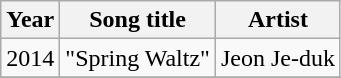<table class="wikitable sortable">
<tr>
<th>Year</th>
<th>Song title</th>
<th>Artist</th>
</tr>
<tr>
<td>2014</td>
<td>"Spring Waltz"</td>
<td>Jeon Je-duk</td>
</tr>
<tr>
</tr>
</table>
